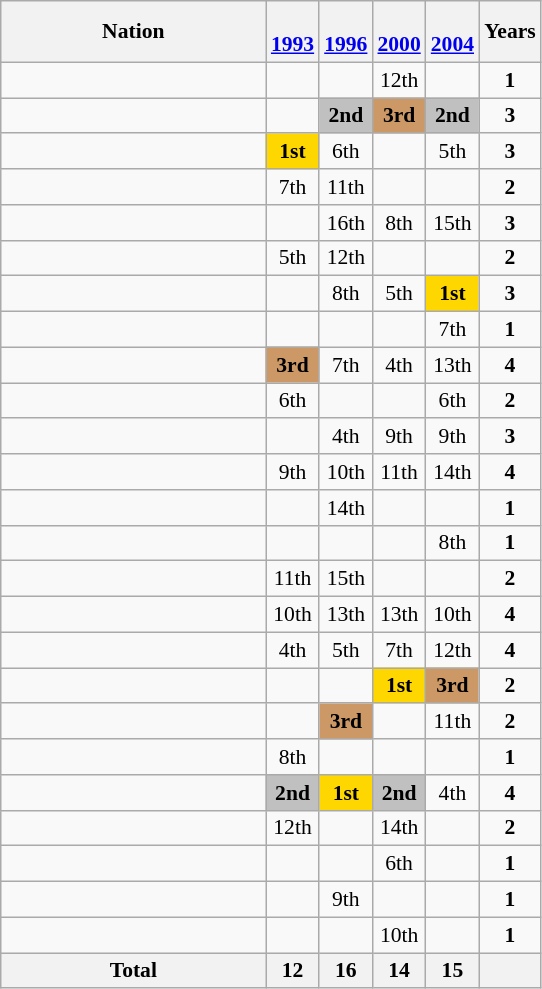<table class="wikitable" style="text-align:center; font-size:90%">
<tr>
<th width=170>Nation</th>
<th><br><a href='#'>1993</a></th>
<th><br><a href='#'>1996</a></th>
<th><br><a href='#'>2000</a></th>
<th><br><a href='#'>2004</a></th>
<th>Years</th>
</tr>
<tr>
<td align=left></td>
<td></td>
<td></td>
<td>12th</td>
<td></td>
<td><strong>1</strong></td>
</tr>
<tr>
<td align=left></td>
<td></td>
<td bgcolor=silver><strong>2nd</strong></td>
<td bgcolor=#cc9966><strong>3rd</strong></td>
<td bgcolor=silver><strong>2nd</strong></td>
<td><strong>3</strong></td>
</tr>
<tr>
<td align=left></td>
<td bgcolor=gold><strong>1st</strong></td>
<td>6th</td>
<td></td>
<td>5th</td>
<td><strong>3</strong></td>
</tr>
<tr>
<td align=left></td>
<td>7th</td>
<td>11th</td>
<td></td>
<td></td>
<td><strong>2</strong></td>
</tr>
<tr>
<td align=left></td>
<td></td>
<td>16th</td>
<td>8th</td>
<td>15th</td>
<td><strong>3</strong></td>
</tr>
<tr>
<td align=left></td>
<td>5th</td>
<td>12th</td>
<td></td>
<td></td>
<td><strong>2</strong></td>
</tr>
<tr>
<td align=left></td>
<td></td>
<td>8th</td>
<td>5th</td>
<td bgcolor=gold><strong>1st</strong></td>
<td><strong>3</strong></td>
</tr>
<tr>
<td align=left></td>
<td></td>
<td></td>
<td></td>
<td>7th</td>
<td><strong>1</strong></td>
</tr>
<tr>
<td align=left></td>
<td bgcolor=#cc9966><strong>3rd</strong></td>
<td>7th</td>
<td>4th</td>
<td>13th</td>
<td><strong>4</strong></td>
</tr>
<tr>
<td align=left></td>
<td>6th</td>
<td></td>
<td></td>
<td>6th</td>
<td><strong>2</strong></td>
</tr>
<tr>
<td align=left></td>
<td></td>
<td>4th</td>
<td>9th</td>
<td>9th</td>
<td><strong>3</strong></td>
</tr>
<tr>
<td align=left></td>
<td>9th</td>
<td>10th</td>
<td>11th</td>
<td>14th</td>
<td><strong>4</strong></td>
</tr>
<tr>
<td align=left></td>
<td></td>
<td>14th</td>
<td></td>
<td></td>
<td><strong>1</strong></td>
</tr>
<tr>
<td align=left></td>
<td></td>
<td></td>
<td></td>
<td>8th</td>
<td><strong>1</strong></td>
</tr>
<tr>
<td align=left></td>
<td>11th</td>
<td>15th</td>
<td></td>
<td></td>
<td><strong>2</strong></td>
</tr>
<tr>
<td align=left></td>
<td>10th</td>
<td>13th</td>
<td>13th</td>
<td>10th</td>
<td><strong>4</strong></td>
</tr>
<tr>
<td align=left></td>
<td>4th</td>
<td>5th</td>
<td>7th</td>
<td>12th</td>
<td><strong>4</strong></td>
</tr>
<tr>
<td align=left></td>
<td></td>
<td></td>
<td bgcolor=gold><strong>1st</strong></td>
<td bgcolor=#cc9966><strong>3rd</strong></td>
<td><strong>2</strong></td>
</tr>
<tr>
<td align=left></td>
<td></td>
<td bgcolor=#cc9966><strong>3rd</strong></td>
<td></td>
<td>11th</td>
<td><strong>2</strong></td>
</tr>
<tr>
<td align=left></td>
<td>8th</td>
<td></td>
<td></td>
<td></td>
<td><strong>1</strong></td>
</tr>
<tr>
<td align=left></td>
<td bgcolor=silver><strong>2nd</strong></td>
<td bgcolor=gold><strong>1st</strong></td>
<td bgcolor=silver><strong>2nd</strong></td>
<td>4th</td>
<td><strong>4</strong></td>
</tr>
<tr>
<td align=left></td>
<td>12th</td>
<td></td>
<td>14th</td>
<td></td>
<td><strong>2</strong></td>
</tr>
<tr>
<td align=left></td>
<td></td>
<td></td>
<td>6th</td>
<td></td>
<td><strong>1</strong></td>
</tr>
<tr>
<td align=left></td>
<td></td>
<td>9th</td>
<td></td>
<td></td>
<td><strong>1</strong></td>
</tr>
<tr>
<td align=left></td>
<td></td>
<td></td>
<td>10th</td>
<td></td>
<td><strong>1</strong></td>
</tr>
<tr>
<th>Total</th>
<th>12</th>
<th>16</th>
<th>14</th>
<th>15</th>
<th></th>
</tr>
</table>
